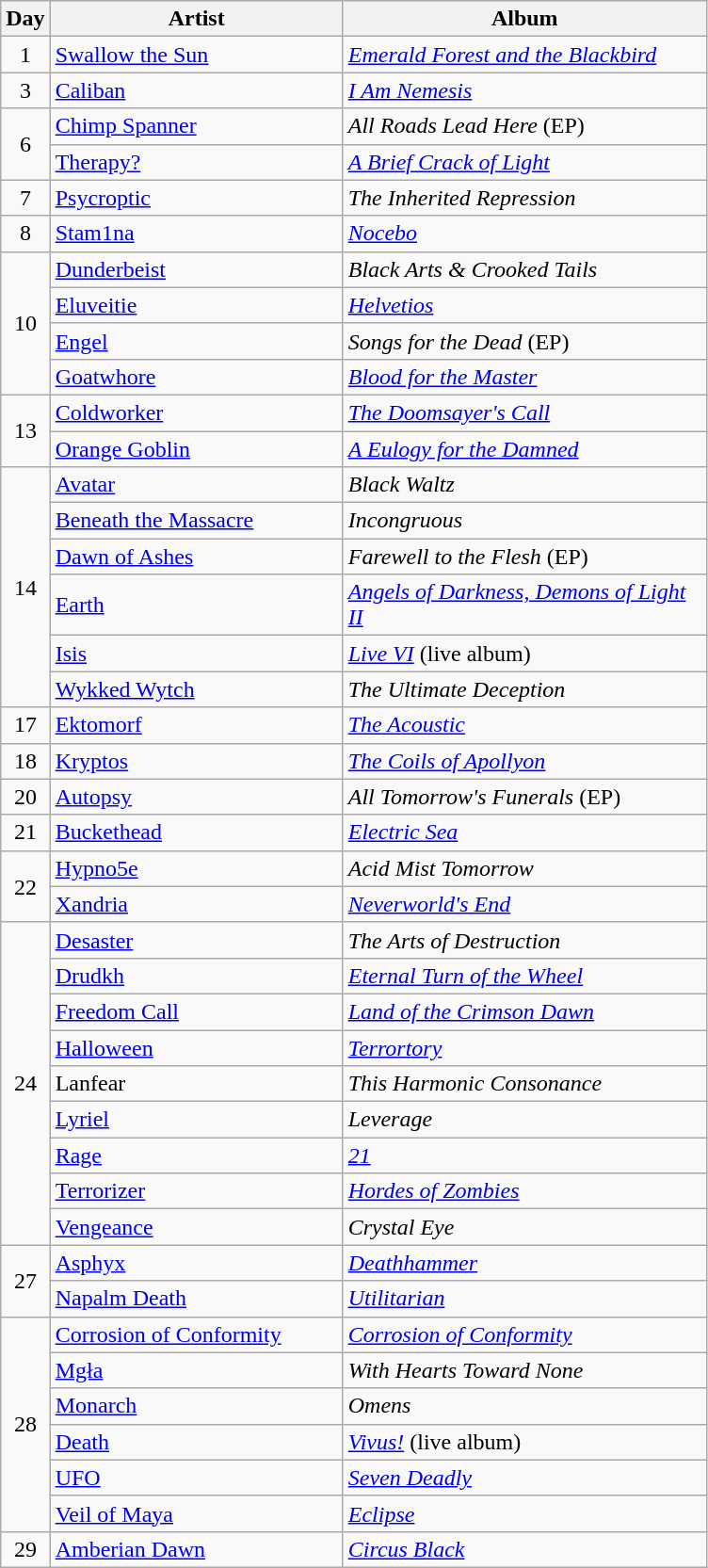<table class="wikitable">
<tr>
<th style="width:20px;">Day</th>
<th style="width:200px;">Artist</th>
<th style="width:250px;">Album</th>
</tr>
<tr>
<td style="text-align:center;">1</td>
<td><a href='#'>Swallow the Sun</a></td>
<td><em><a href='#'>Emerald Forest and the Blackbird</a></em></td>
</tr>
<tr>
<td style="text-align:center;">3</td>
<td><a href='#'>Caliban</a></td>
<td><em><a href='#'>I Am Nemesis</a></em></td>
</tr>
<tr>
<td style="text-align:center;" rowspan="2">6</td>
<td><a href='#'>Chimp Spanner</a></td>
<td><em>All Roads Lead Here</em> (EP)</td>
</tr>
<tr>
<td><a href='#'>Therapy?</a></td>
<td><em><a href='#'>A Brief Crack of Light</a></em></td>
</tr>
<tr>
<td style="text-align:center;">7</td>
<td><a href='#'>Psycroptic</a></td>
<td><em>The Inherited Repression</em></td>
</tr>
<tr>
<td style="text-align:center;">8</td>
<td><a href='#'>Stam1na</a></td>
<td><em><a href='#'>Nocebo</a></em></td>
</tr>
<tr>
<td style="text-align:center;" rowspan="4">10</td>
<td><a href='#'>Dunderbeist</a></td>
<td><em>Black Arts & Crooked Tails</em></td>
</tr>
<tr>
<td><a href='#'>Eluveitie</a></td>
<td><em><a href='#'>Helvetios</a></em></td>
</tr>
<tr>
<td><a href='#'>Engel</a></td>
<td><em>Songs for the Dead</em> (EP)</td>
</tr>
<tr>
<td><a href='#'>Goatwhore</a></td>
<td><em><a href='#'>Blood for the Master</a></em></td>
</tr>
<tr>
<td style="text-align:center;" rowspan="2">13</td>
<td><a href='#'>Coldworker</a></td>
<td><em><a href='#'>The Doomsayer's Call</a></em></td>
</tr>
<tr>
<td><a href='#'>Orange Goblin</a></td>
<td><em><a href='#'>A Eulogy for the Damned</a></em></td>
</tr>
<tr>
<td style="text-align:center;" rowspan="6">14</td>
<td><a href='#'>Avatar</a></td>
<td><em>Black Waltz</em></td>
</tr>
<tr>
<td><a href='#'>Beneath the Massacre</a></td>
<td><em>Incongruous</em></td>
</tr>
<tr>
<td><a href='#'>Dawn of Ashes</a></td>
<td><em>Farewell to the Flesh</em> (EP)</td>
</tr>
<tr>
<td><a href='#'>Earth</a></td>
<td><em><a href='#'>Angels of Darkness, Demons of Light II</a></em></td>
</tr>
<tr>
<td><a href='#'>Isis</a></td>
<td><em><a href='#'>Live VI</a></em> (live album)</td>
</tr>
<tr>
<td><a href='#'>Wykked Wytch</a></td>
<td><em>The Ultimate Deception</em></td>
</tr>
<tr>
<td style="text-align:center;">17</td>
<td><a href='#'>Ektomorf</a></td>
<td><em><a href='#'>The Acoustic</a></em></td>
</tr>
<tr>
<td style="text-align:center;">18</td>
<td><a href='#'>Kryptos</a></td>
<td><em><a href='#'>The Coils of Apollyon</a></em></td>
</tr>
<tr>
<td style="text-align:center;">20</td>
<td><a href='#'>Autopsy</a></td>
<td><em>All Tomorrow's Funerals</em> (EP)</td>
</tr>
<tr>
<td style="text-align:center;">21</td>
<td><a href='#'>Buckethead</a></td>
<td><em><a href='#'>Electric Sea</a></em></td>
</tr>
<tr>
<td style="text-align:center;" rowspan="2">22</td>
<td><a href='#'>Hypno5e</a></td>
<td><em>Acid Mist Tomorrow</em></td>
</tr>
<tr>
<td><a href='#'>Xandria</a></td>
<td><em><a href='#'>Neverworld's End</a></em></td>
</tr>
<tr>
<td style="text-align:center;" rowspan="9">24</td>
<td><a href='#'>Desaster</a></td>
<td><em>The Arts of Destruction</em></td>
</tr>
<tr>
<td><a href='#'>Drudkh</a></td>
<td><em><a href='#'>Eternal Turn of the Wheel</a></em></td>
</tr>
<tr>
<td><a href='#'>Freedom Call</a></td>
<td><em><a href='#'>Land of the Crimson Dawn</a></em></td>
</tr>
<tr>
<td><a href='#'>Halloween</a></td>
<td><em><a href='#'>Terrortory</a></em></td>
</tr>
<tr>
<td>Lanfear</td>
<td><em>This Harmonic Consonance</em></td>
</tr>
<tr>
<td><a href='#'>Lyriel</a></td>
<td><em>Leverage</em></td>
</tr>
<tr>
<td><a href='#'>Rage</a></td>
<td><em><a href='#'>21</a></em></td>
</tr>
<tr>
<td><a href='#'>Terrorizer</a></td>
<td><em><a href='#'>Hordes of Zombies</a></em></td>
</tr>
<tr>
<td><a href='#'>Vengeance</a></td>
<td><em>Crystal Eye</em></td>
</tr>
<tr>
<td style="text-align:center;" rowspan="2">27</td>
<td><a href='#'>Asphyx</a></td>
<td><em><a href='#'>Deathhammer</a></em></td>
</tr>
<tr>
<td><a href='#'>Napalm Death</a></td>
<td><em><a href='#'>Utilitarian</a></em></td>
</tr>
<tr>
<td style="text-align:center;" rowspan="6">28</td>
<td><a href='#'>Corrosion of Conformity</a></td>
<td><em><a href='#'>Corrosion of Conformity</a></em></td>
</tr>
<tr>
<td><a href='#'>Mgła</a></td>
<td><em>With Hearts Toward None</em></td>
</tr>
<tr>
<td><a href='#'>Monarch</a></td>
<td><em>Omens</em></td>
</tr>
<tr>
<td><a href='#'>Death</a></td>
<td><em><a href='#'>Vivus!</a></em> (live album)</td>
</tr>
<tr>
<td><a href='#'>UFO</a></td>
<td><em><a href='#'>Seven Deadly</a></em></td>
</tr>
<tr>
<td><a href='#'>Veil of Maya</a></td>
<td><em><a href='#'>Eclipse</a></em></td>
</tr>
<tr>
<td style="text-align:center;" rowspan="1">29</td>
<td><a href='#'>Amberian Dawn</a></td>
<td><em><a href='#'>Circus Black</a></em></td>
</tr>
</table>
